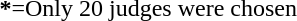<table>
<tr>
<td><strong>*</strong>=Only 20 judges were chosen</td>
<td></td>
<td></td>
</tr>
</table>
